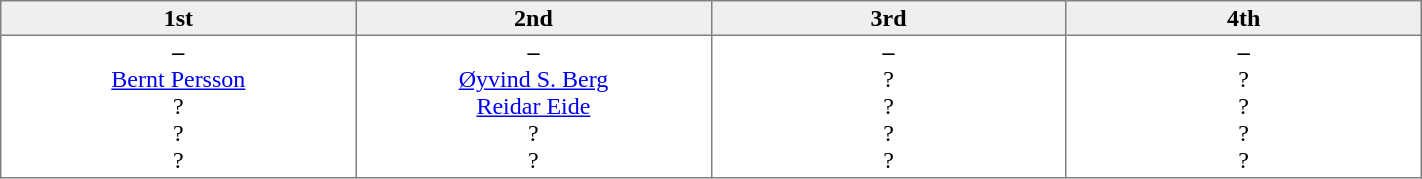<table border=1 cellpadding=2 cellspacing=0 width=75% style="border-collapse:collapse">
<tr align=center style="background:#efefef;">
<th width=20% >1st</th>
<th width=20% >2nd</th>
<th width=20% >3rd</th>
<th width=20%>4th</th>
</tr>
<tr align=center>
<td valign=top ><strong> – </strong><br><a href='#'>Bernt Persson</a><br>?<br>?<br>?</td>
<td valign=top ><strong> – </strong><br><a href='#'>Øyvind S. Berg</a><br><a href='#'>Reidar Eide</a><br>?<br>?<br></td>
<td valign=top ><strong> – </strong><br>?<br>?<br>?<br>?</td>
<td valign=top><strong> – </strong><br>?<br>?<br>?<br>?</td>
</tr>
</table>
